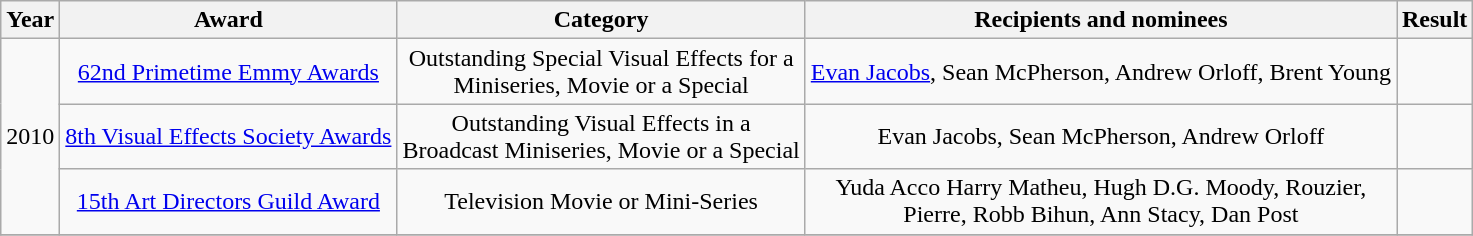<table class="wikitable" style="text-align:center;">
<tr style="text-align:center;">
<th>Year</th>
<th>Award</th>
<th>Category</th>
<th>Recipients and nominees</th>
<th>Result</th>
</tr>
<tr>
<td rowspan="3" align=center>2010</td>
<td><a href='#'>62nd Primetime Emmy Awards</a></td>
<td>Outstanding Special Visual Effects for a<br>Miniseries, Movie or a Special</td>
<td><a href='#'>Evan Jacobs</a>, Sean McPherson, Andrew Orloff, Brent Young</td>
<td></td>
</tr>
<tr>
<td><a href='#'>8th Visual Effects Society Awards</a></td>
<td>Outstanding Visual Effects in a<br>Broadcast Miniseries, Movie or a Special</td>
<td>Evan Jacobs, Sean McPherson, Andrew Orloff</td>
<td></td>
</tr>
<tr>
<td><a href='#'>15th Art Directors Guild Award</a></td>
<td>Television Movie or Mini-Series</td>
<td>Yuda Acco Harry Matheu, Hugh D.G. Moody, Rouzier,<br>Pierre, Robb Bihun, Ann Stacy, Dan Post</td>
<td></td>
</tr>
<tr>
</tr>
</table>
